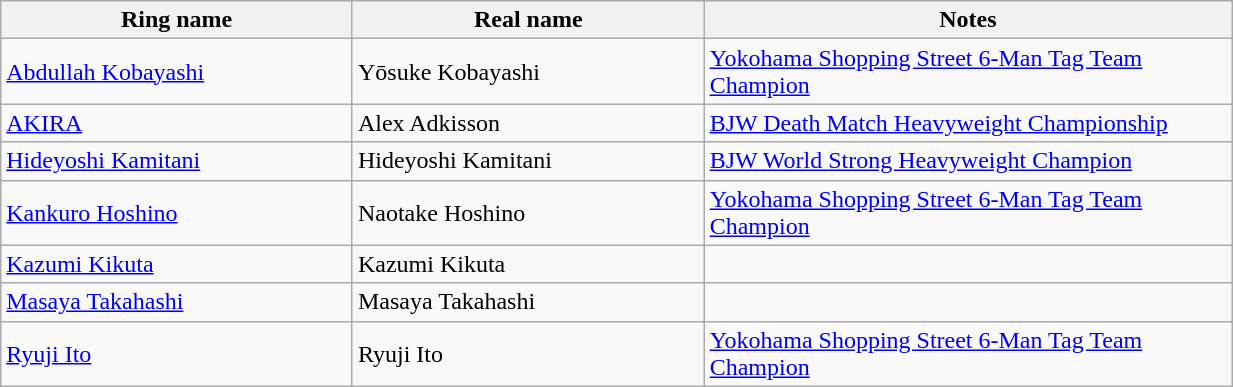<table class="wikitable sortable" style="width:65%;">
<tr>
<th width=20%>Ring name</th>
<th width=20%>Real name</th>
<th width=30%>Notes</th>
</tr>
<tr>
<td><a href='#'>Abdullah Kobayashi</a></td>
<td>Yōsuke Kobayashi</td>
<td><a href='#'>Yokohama Shopping Street 6-Man Tag Team Champion</a></td>
</tr>
<tr>
<td><a href='#'>AKIRA</a></td>
<td>Alex Adkisson</td>
<td><a href='#'>BJW Death Match Heavyweight Championship</a></td>
</tr>
<tr>
<td><a href='#'>Hideyoshi Kamitani</a></td>
<td>Hideyoshi Kamitani</td>
<td><a href='#'>BJW World Strong Heavyweight Champion</a></td>
</tr>
<tr>
<td><a href='#'>Kankuro Hoshino</a></td>
<td>Naotake Hoshino</td>
<td><a href='#'>Yokohama Shopping Street 6-Man Tag Team Champion</a></td>
</tr>
<tr>
<td><a href='#'>Kazumi Kikuta</a></td>
<td>Kazumi Kikuta</td>
<td></td>
</tr>
<tr>
<td><a href='#'>Masaya Takahashi</a></td>
<td>Masaya Takahashi</td>
<td></td>
</tr>
<tr>
<td><a href='#'>Ryuji Ito</a></td>
<td>Ryuji Ito</td>
<td><a href='#'>Yokohama Shopping Street 6-Man Tag Team Champion</a></td>
</tr>
</table>
